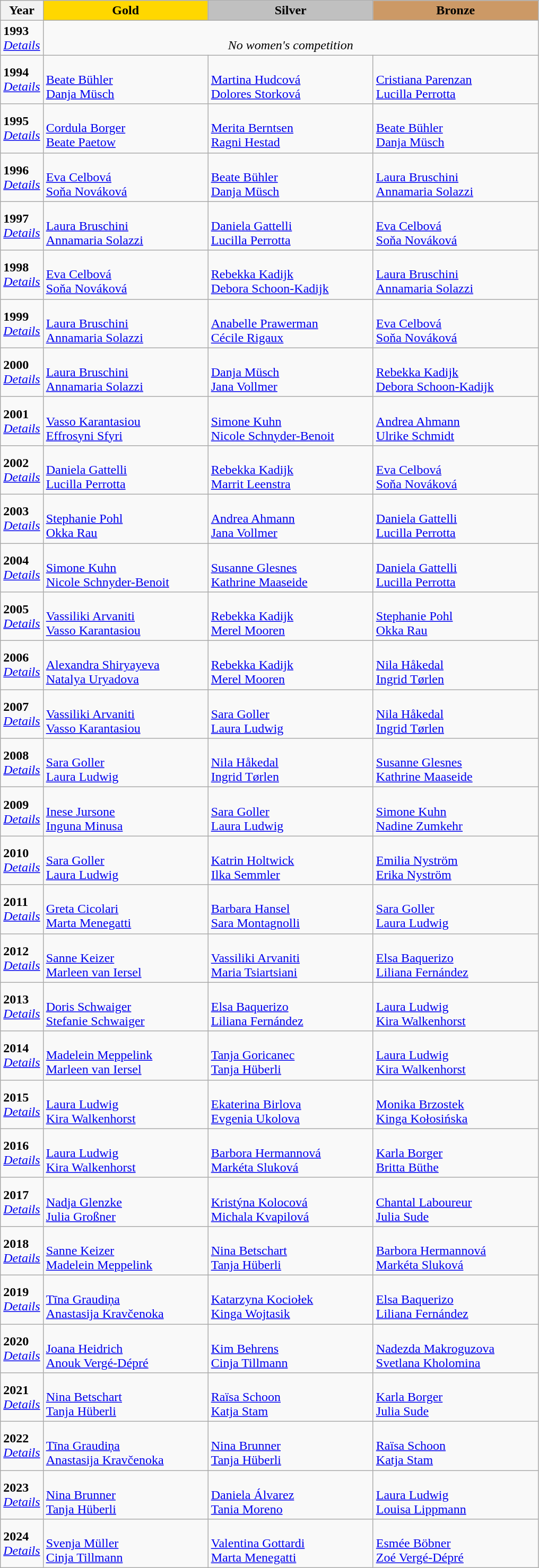<table class="wikitable">
<tr>
<th>Year</th>
<th scope=col colspan=1 style="width:200px; background: gold;">Gold</th>
<th scope=col colspan=1 style="width:200px; background: silver;">Silver</th>
<th scope=col colspan=1 style="width:200px; background: #cc9966;">Bronze</th>
</tr>
<tr>
<td><strong>1993</strong><br><em><a href='#'>Details</a></em></td>
<td colspan=3 valign="top" align=center><br><em>No women's competition</em><br></td>
</tr>
<tr>
<td><strong>1994</strong><br><em><a href='#'>Details</a></em></td>
<td><br><a href='#'>Beate Bühler</a><br><a href='#'>Danja Müsch</a></td>
<td><br><a href='#'>Martina Hudcová</a><br><a href='#'>Dolores Storková</a></td>
<td><br><a href='#'>Cristiana Parenzan</a><br><a href='#'>Lucilla Perrotta</a></td>
</tr>
<tr>
<td><strong>1995</strong><br><em><a href='#'>Details</a></em></td>
<td><br><a href='#'>Cordula Borger</a><br><a href='#'>Beate Paetow</a></td>
<td><br><a href='#'>Merita Berntsen</a><br><a href='#'>Ragni Hestad</a></td>
<td><br><a href='#'>Beate Bühler</a><br><a href='#'>Danja Müsch</a></td>
</tr>
<tr>
<td><strong>1996</strong><br><em><a href='#'>Details</a></em></td>
<td><br><a href='#'>Eva Celbová</a><br><a href='#'>Soňa Nováková</a></td>
<td><br><a href='#'>Beate Bühler</a><br><a href='#'>Danja Müsch</a></td>
<td><br><a href='#'>Laura Bruschini</a><br><a href='#'>Annamaria Solazzi</a></td>
</tr>
<tr>
<td><strong>1997</strong><br><em><a href='#'>Details</a></em></td>
<td><br><a href='#'>Laura Bruschini</a><br><a href='#'>Annamaria Solazzi</a></td>
<td><br><a href='#'>Daniela Gattelli</a><br><a href='#'>Lucilla Perrotta</a></td>
<td><br><a href='#'>Eva Celbová</a><br><a href='#'>Soňa Nováková</a></td>
</tr>
<tr>
<td><strong>1998</strong><br><em><a href='#'>Details</a></em></td>
<td><br><a href='#'>Eva Celbová</a><br><a href='#'>Soňa Nováková</a></td>
<td><br><a href='#'>Rebekka Kadijk</a><br><a href='#'>Debora Schoon-Kadijk</a></td>
<td><br><a href='#'>Laura Bruschini</a><br><a href='#'>Annamaria Solazzi</a></td>
</tr>
<tr>
<td><strong>1999</strong><br><em><a href='#'>Details</a></em></td>
<td><br><a href='#'>Laura Bruschini</a><br><a href='#'>Annamaria Solazzi</a></td>
<td><br><a href='#'>Anabelle Prawerman</a><br><a href='#'>Cécile Rigaux</a></td>
<td><br><a href='#'>Eva Celbová</a><br><a href='#'>Soňa Nováková</a></td>
</tr>
<tr>
<td><strong>2000</strong><br><em><a href='#'>Details</a></em></td>
<td><br><a href='#'>Laura Bruschini</a><br><a href='#'>Annamaria Solazzi</a></td>
<td><br><a href='#'>Danja Müsch</a><br><a href='#'>Jana Vollmer</a></td>
<td><br><a href='#'>Rebekka Kadijk</a><br><a href='#'>Debora Schoon-Kadijk</a></td>
</tr>
<tr>
<td><strong>2001</strong><br><em><a href='#'>Details</a></em></td>
<td><br><a href='#'>Vasso Karantasiou</a><br><a href='#'>Effrosyni Sfyri</a></td>
<td><br><a href='#'>Simone Kuhn</a><br><a href='#'>Nicole Schnyder-Benoit</a></td>
<td><br><a href='#'>Andrea Ahmann</a><br><a href='#'>Ulrike Schmidt</a></td>
</tr>
<tr>
<td><strong>2002</strong><br><em><a href='#'>Details</a></em></td>
<td><br><a href='#'>Daniela Gattelli</a><br><a href='#'>Lucilla Perrotta</a></td>
<td><br><a href='#'>Rebekka Kadijk</a><br><a href='#'>Marrit Leenstra</a></td>
<td><br><a href='#'>Eva Celbová</a><br><a href='#'>Soňa Nováková</a></td>
</tr>
<tr>
<td><strong>2003</strong><br><em><a href='#'>Details</a></em></td>
<td><br><a href='#'>Stephanie Pohl</a><br><a href='#'>Okka Rau</a></td>
<td><br><a href='#'>Andrea Ahmann</a><br><a href='#'>Jana Vollmer</a></td>
<td><br><a href='#'>Daniela Gattelli</a><br><a href='#'>Lucilla Perrotta</a></td>
</tr>
<tr>
<td><strong>2004</strong><br><em><a href='#'>Details</a></em></td>
<td><br><a href='#'>Simone Kuhn</a><br><a href='#'>Nicole Schnyder-Benoit</a></td>
<td><br><a href='#'>Susanne Glesnes</a><br><a href='#'>Kathrine Maaseide</a></td>
<td><br><a href='#'>Daniela Gattelli</a><br><a href='#'>Lucilla Perrotta</a></td>
</tr>
<tr>
<td><strong>2005</strong><br><em><a href='#'>Details</a></em></td>
<td><br><a href='#'>Vassiliki Arvaniti</a><br><a href='#'>Vasso Karantasiou</a></td>
<td><br><a href='#'>Rebekka Kadijk</a><br><a href='#'>Merel Mooren</a></td>
<td><br><a href='#'>Stephanie Pohl</a><br><a href='#'>Okka Rau</a></td>
</tr>
<tr>
<td><strong>2006</strong><br><em><a href='#'>Details</a></em></td>
<td><br><a href='#'>Alexandra Shiryayeva</a><br><a href='#'>Natalya Uryadova</a></td>
<td><br><a href='#'>Rebekka Kadijk</a><br><a href='#'>Merel Mooren</a></td>
<td><br><a href='#'>Nila Håkedal</a><br><a href='#'>Ingrid Tørlen</a></td>
</tr>
<tr>
<td><strong>2007</strong><br><em><a href='#'>Details</a></em></td>
<td><br><a href='#'>Vassiliki Arvaniti</a><br><a href='#'>Vasso Karantasiou</a></td>
<td><br><a href='#'>Sara Goller</a><br><a href='#'>Laura Ludwig</a></td>
<td><br><a href='#'>Nila Håkedal</a><br><a href='#'>Ingrid Tørlen</a></td>
</tr>
<tr>
<td><strong>2008</strong><br><em><a href='#'>Details</a></em></td>
<td><br><a href='#'>Sara Goller</a><br><a href='#'>Laura Ludwig</a></td>
<td><br><a href='#'>Nila Håkedal</a><br><a href='#'>Ingrid Tørlen</a></td>
<td><br><a href='#'>Susanne Glesnes</a><br><a href='#'>Kathrine Maaseide</a></td>
</tr>
<tr>
<td><strong>2009</strong><br><em><a href='#'>Details</a></em></td>
<td><br><a href='#'>Inese Jursone</a><br><a href='#'>Inguna Minusa</a></td>
<td><br><a href='#'>Sara Goller</a><br><a href='#'>Laura Ludwig</a></td>
<td><br><a href='#'>Simone Kuhn</a><br><a href='#'>Nadine Zumkehr</a></td>
</tr>
<tr>
<td><strong>2010</strong><br><em><a href='#'>Details</a></em></td>
<td><br><a href='#'>Sara Goller</a><br><a href='#'>Laura Ludwig</a></td>
<td><br><a href='#'>Katrin Holtwick</a><br><a href='#'>Ilka Semmler</a></td>
<td><br><a href='#'>Emilia Nyström</a><br><a href='#'>Erika Nyström</a></td>
</tr>
<tr>
<td><strong>2011</strong><br><em><a href='#'>Details</a></em></td>
<td><br><a href='#'>Greta Cicolari</a><br><a href='#'>Marta Menegatti</a></td>
<td><br><a href='#'>Barbara Hansel</a><br><a href='#'>Sara Montagnolli</a></td>
<td><br><a href='#'>Sara Goller</a><br><a href='#'>Laura Ludwig</a></td>
</tr>
<tr>
<td><strong>2012</strong><br><em><a href='#'>Details</a></em></td>
<td><br><a href='#'>Sanne Keizer</a><br><a href='#'>Marleen van Iersel</a></td>
<td><br><a href='#'>Vassiliki Arvaniti</a><br><a href='#'>Maria Tsiartsiani</a></td>
<td><br><a href='#'>Elsa Baquerizo</a><br><a href='#'>Liliana Fernández</a></td>
</tr>
<tr>
<td><strong>2013</strong><br><em><a href='#'>Details</a></em></td>
<td><br><a href='#'>Doris Schwaiger</a><br><a href='#'>Stefanie Schwaiger</a></td>
<td><br><a href='#'>Elsa Baquerizo</a><br><a href='#'>Liliana Fernández</a></td>
<td><br><a href='#'>Laura Ludwig</a><br><a href='#'>Kira Walkenhorst</a></td>
</tr>
<tr>
<td><strong>2014</strong><br><em><a href='#'>Details</a></em></td>
<td><br><a href='#'>Madelein Meppelink</a><br><a href='#'>Marleen van Iersel</a></td>
<td><br><a href='#'>Tanja Goricanec</a><br><a href='#'>Tanja Hüberli</a></td>
<td><br><a href='#'>Laura Ludwig</a><br><a href='#'>Kira Walkenhorst</a></td>
</tr>
<tr>
<td><strong>2015</strong><br><em><a href='#'>Details</a></em></td>
<td><br><a href='#'>Laura Ludwig</a><br><a href='#'>Kira Walkenhorst</a></td>
<td><br><a href='#'>Ekaterina Birlova</a><br><a href='#'>Evgenia Ukolova</a></td>
<td><br><a href='#'>Monika Brzostek</a><br><a href='#'>Kinga Kołosińska</a></td>
</tr>
<tr>
<td><strong>2016</strong><br><em><a href='#'>Details</a></em></td>
<td><br><a href='#'>Laura Ludwig</a><br><a href='#'>Kira Walkenhorst</a></td>
<td><br><a href='#'>Barbora Hermannová</a><br><a href='#'>Markéta Sluková</a></td>
<td><br><a href='#'>Karla Borger</a><br><a href='#'>Britta Büthe</a></td>
</tr>
<tr>
<td><strong>2017</strong><br><em><a href='#'>Details</a></em></td>
<td><br><a href='#'>Nadja Glenzke</a><br><a href='#'>Julia Großner</a></td>
<td><br><a href='#'>Kristýna Kolocová</a><br><a href='#'>Michala Kvapilová</a></td>
<td><br><a href='#'>Chantal Laboureur</a><br><a href='#'>Julia Sude</a></td>
</tr>
<tr>
<td><strong>2018</strong><br><em><a href='#'>Details</a></em></td>
<td><br><a href='#'>Sanne Keizer</a><br><a href='#'>Madelein Meppelink</a></td>
<td><br><a href='#'>Nina Betschart</a><br><a href='#'>Tanja Hüberli</a></td>
<td><br><a href='#'>Barbora Hermannová</a><br><a href='#'>Markéta Sluková</a></td>
</tr>
<tr>
<td><strong>2019</strong><br><em><a href='#'>Details</a></em></td>
<td><br><a href='#'>Tīna Graudiņa</a><br><a href='#'>Anastasija Kravčenoka</a></td>
<td><br><a href='#'>Katarzyna Kociołek</a><br><a href='#'>Kinga Wojtasik</a></td>
<td><br><a href='#'>Elsa Baquerizo</a><br><a href='#'>Liliana Fernández</a></td>
</tr>
<tr>
<td><strong>2020</strong><br><em><a href='#'>Details</a></em></td>
<td><br><a href='#'>Joana Heidrich</a><br><a href='#'>Anouk Vergé-Dépré</a></td>
<td><br><a href='#'>Kim Behrens</a><br><a href='#'>Cinja Tillmann</a></td>
<td><br><a href='#'>Nadezda Makroguzova</a><br><a href='#'>Svetlana Kholomina</a></td>
</tr>
<tr>
<td><strong>2021</strong><br><em><a href='#'>Details</a></em></td>
<td><br><a href='#'>Nina Betschart</a><br><a href='#'>Tanja Hüberli</a></td>
<td><br><a href='#'>Raïsa Schoon</a><br><a href='#'>Katja Stam</a></td>
<td><br><a href='#'>Karla Borger</a><br><a href='#'>Julia Sude</a></td>
</tr>
<tr>
<td><strong>2022</strong><br><em><a href='#'>Details</a></em></td>
<td><br><a href='#'>Tīna Graudiņa</a><br><a href='#'>Anastasija Kravčenoka</a></td>
<td><br><a href='#'>Nina Brunner</a><br><a href='#'>Tanja Hüberli</a></td>
<td><br><a href='#'>Raïsa Schoon</a><br><a href='#'>Katja Stam</a></td>
</tr>
<tr>
<td><strong>2023</strong><br><em><a href='#'>Details</a></em></td>
<td><br><a href='#'>Nina Brunner</a><br><a href='#'>Tanja Hüberli</a></td>
<td><br><a href='#'>Daniela Álvarez</a><br><a href='#'>Tania Moreno</a></td>
<td><br><a href='#'>Laura Ludwig</a><br><a href='#'>Louisa Lippmann</a></td>
</tr>
<tr>
<td><strong>2024</strong><br><em><a href='#'>Details</a></em></td>
<td><br><a href='#'>Svenja Müller</a><br><a href='#'>Cinja Tillmann</a></td>
<td><br><a href='#'>Valentina Gottardi</a><br><a href='#'>Marta Menegatti</a></td>
<td><br><a href='#'>Esmée Böbner</a><br><a href='#'>Zoé Vergé-Dépré</a></td>
</tr>
</table>
